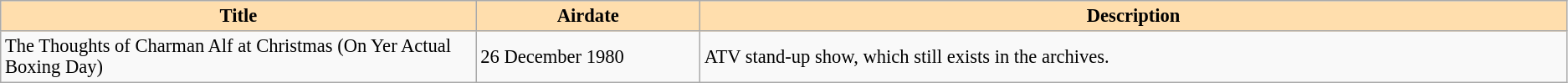<table class="wikitable" border=1 style="font-size: 94%">
<tr>
<th style="background:#ffdead" width=17%>Title</th>
<th style="background:#ffdead" width=8%>Airdate</th>
<th style="background:#ffdead" width=31%>Description</th>
</tr>
<tr>
<td>The Thoughts of Charman Alf at Christmas (On Yer Actual Boxing Day)</td>
<td>26 December 1980</td>
<td>ATV stand-up show, which still exists in the archives.</td>
</tr>
</table>
